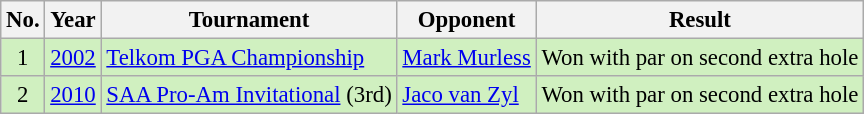<table class="wikitable" style="font-size:95%;">
<tr>
<th>No.</th>
<th>Year</th>
<th>Tournament</th>
<th>Opponent</th>
<th>Result</th>
</tr>
<tr style="background:#D0F0C0;">
<td align=center>1</td>
<td><a href='#'>2002</a></td>
<td><a href='#'>Telkom PGA Championship</a></td>
<td> <a href='#'>Mark Murless</a></td>
<td>Won with par on second extra hole</td>
</tr>
<tr style="background:#D0F0C0;">
<td align=center>2</td>
<td><a href='#'>2010</a></td>
<td><a href='#'>SAA Pro-Am Invitational</a> (3rd)</td>
<td> <a href='#'>Jaco van Zyl</a></td>
<td>Won with par on second extra hole</td>
</tr>
</table>
